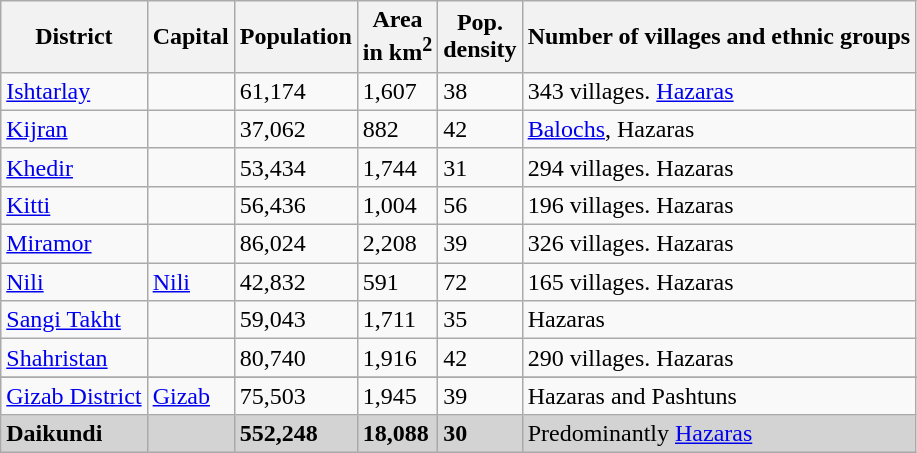<table class="wikitable sortable" style="font-size:100%;">
<tr>
<th align="left">District</th>
<th align="left">Capital</th>
<th align="left">Population</th>
<th align="left">Area<br>in km<sup>2</sup></th>
<th align="left">Pop.<br>density</th>
<th align="center">Number of villages and ethnic groups</th>
</tr>
<tr>
<td><a href='#'>Ishtarlay</a></td>
<td></td>
<td>61,174</td>
<td>1,607</td>
<td>38</td>
<td>343 villages. <a href='#'>Hazaras</a></td>
</tr>
<tr>
<td><a href='#'>Kijran</a></td>
<td></td>
<td>37,062</td>
<td>882</td>
<td>42</td>
<td><a href='#'>Balochs</a>, Hazaras</td>
</tr>
<tr>
<td><a href='#'>Khedir</a></td>
<td></td>
<td>53,434</td>
<td>1,744</td>
<td>31</td>
<td>294 villages. Hazaras</td>
</tr>
<tr>
<td><a href='#'>Kitti</a></td>
<td></td>
<td>56,436</td>
<td>1,004</td>
<td>56</td>
<td>196 villages. Hazaras</td>
</tr>
<tr>
<td><a href='#'>Miramor</a></td>
<td></td>
<td>86,024</td>
<td>2,208</td>
<td>39</td>
<td>326 villages. Hazaras</td>
</tr>
<tr>
<td><a href='#'>Nili</a></td>
<td><a href='#'>Nili</a></td>
<td>42,832</td>
<td>591</td>
<td>72</td>
<td>165 villages. Hazaras</td>
</tr>
<tr>
<td><a href='#'>Sangi Takht</a></td>
<td></td>
<td>59,043</td>
<td>1,711</td>
<td>35</td>
<td>Hazaras</td>
</tr>
<tr>
<td><a href='#'>Shahristan</a></td>
<td></td>
<td>80,740</td>
<td>1,916</td>
<td>42</td>
<td>290 villages. Hazaras</td>
</tr>
<tr>
</tr>
<tr>
<td><a href='#'>Gizab District</a></td>
<td><a href='#'>Gizab</a></td>
<td>75,503</td>
<td>1,945</td>
<td>39</td>
<td>Hazaras and Pashtuns</td>
</tr>
<tr bgcolor="#d3d3d3">
<td><strong>Daikundi</strong></td>
<td></td>
<td><strong>552,248</strong></td>
<td><strong>18,088</strong></td>
<td><strong>30</strong></td>
<td>Predominantly <a href='#'>Hazaras</a></td>
</tr>
</table>
